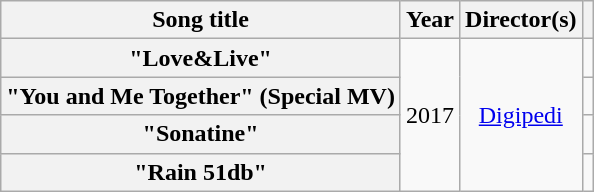<table class="wikitable plainrowheaders" style="text-align:center">
<tr>
<th scope="col">Song title</th>
<th scope="col">Year</th>
<th scope="col">Director(s)</th>
<th scope="col"></th>
</tr>
<tr>
<th scope="row">"Love&Live"</th>
<td rowspan="4">2017</td>
<td rowspan="4"><a href='#'>Digipedi</a></td>
<td></td>
</tr>
<tr>
<th scope="row">"You and Me Together" (Special MV)</th>
<td></td>
</tr>
<tr>
<th scope="row">"Sonatine"</th>
<td></td>
</tr>
<tr>
<th scope="row">"Rain 51db"</th>
<td></td>
</tr>
</table>
